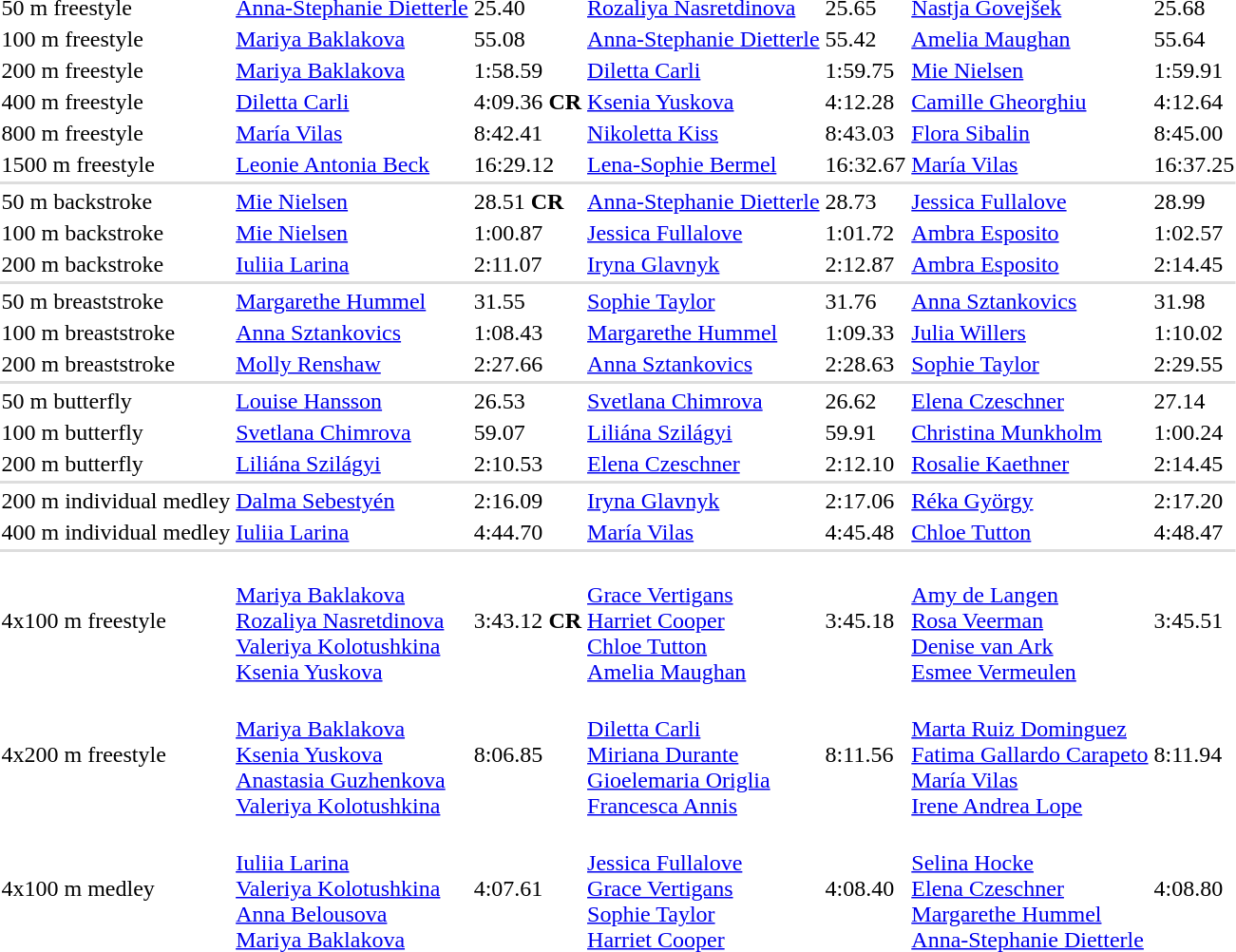<table>
<tr>
<td>50 m freestyle</td>
<td><a href='#'>Anna-Stephanie Dietterle</a><br> </td>
<td>25.40</td>
<td><a href='#'>Rozaliya Nasretdinova</a><br> </td>
<td>25.65</td>
<td><a href='#'>Nastja Govejšek</a><br> </td>
<td>25.68</td>
</tr>
<tr>
<td>100 m freestyle</td>
<td><a href='#'>Mariya Baklakova</a><br> </td>
<td>55.08</td>
<td><a href='#'>Anna-Stephanie Dietterle</a><br> </td>
<td>55.42</td>
<td><a href='#'>Amelia Maughan</a><br> </td>
<td>55.64</td>
</tr>
<tr>
<td>200 m freestyle</td>
<td><a href='#'>Mariya Baklakova</a><br> </td>
<td>1:58.59</td>
<td><a href='#'>Diletta Carli</a><br> </td>
<td>1:59.75</td>
<td><a href='#'>Mie Nielsen</a><br> </td>
<td>1:59.91</td>
</tr>
<tr>
<td>400 m freestyle</td>
<td><a href='#'>Diletta Carli</a><br> </td>
<td>4:09.36 <strong>CR</strong></td>
<td><a href='#'>Ksenia Yuskova</a><br> </td>
<td>4:12.28</td>
<td><a href='#'>Camille Gheorghiu</a><br> </td>
<td>4:12.64</td>
</tr>
<tr>
<td>800 m freestyle</td>
<td><a href='#'>María Vilas</a><br> </td>
<td>8:42.41</td>
<td><a href='#'>Nikoletta Kiss</a><br> </td>
<td>8:43.03</td>
<td><a href='#'>Flora Sibalin</a><br> </td>
<td>8:45.00</td>
</tr>
<tr>
<td>1500 m freestyle</td>
<td><a href='#'>Leonie Antonia Beck</a><br> </td>
<td>16:29.12</td>
<td><a href='#'>Lena-Sophie Bermel</a><br> </td>
<td>16:32.67</td>
<td><a href='#'>María Vilas</a><br> </td>
<td>16:37.25</td>
</tr>
<tr bgcolor=#DDDDDD>
<td colspan=7></td>
</tr>
<tr>
<td>50 m backstroke</td>
<td><a href='#'>Mie Nielsen</a><br> </td>
<td>28.51 <strong>CR</strong></td>
<td><a href='#'>Anna-Stephanie Dietterle</a><br> </td>
<td>28.73</td>
<td><a href='#'>Jessica Fullalove</a><br> </td>
<td>28.99</td>
</tr>
<tr>
<td>100 m backstroke</td>
<td><a href='#'>Mie Nielsen</a><br> </td>
<td>1:00.87</td>
<td><a href='#'>Jessica Fullalove</a><br> </td>
<td>1:01.72</td>
<td><a href='#'>Ambra Esposito</a><br> </td>
<td>1:02.57</td>
</tr>
<tr>
<td>200 m backstroke</td>
<td><a href='#'>Iuliia Larina</a><br> </td>
<td>2:11.07</td>
<td><a href='#'>Iryna Glavnyk</a><br> </td>
<td>2:12.87</td>
<td><a href='#'>Ambra Esposito</a><br> </td>
<td>2:14.45</td>
</tr>
<tr bgcolor=#DDDDDD>
<td colspan=7></td>
</tr>
<tr>
<td>50 m breaststroke</td>
<td><a href='#'>Margarethe Hummel</a><br> </td>
<td>31.55</td>
<td><a href='#'>Sophie Taylor</a><br> </td>
<td>31.76</td>
<td><a href='#'>Anna Sztankovics</a><br> </td>
<td>31.98</td>
</tr>
<tr>
<td>100 m breaststroke</td>
<td><a href='#'>Anna Sztankovics</a><br> </td>
<td>1:08.43</td>
<td><a href='#'>Margarethe Hummel</a><br> </td>
<td>1:09.33</td>
<td><a href='#'>Julia Willers</a><br> </td>
<td>1:10.02</td>
</tr>
<tr>
<td>200 m breaststroke</td>
<td><a href='#'>Molly Renshaw</a><br> </td>
<td>2:27.66</td>
<td><a href='#'>Anna Sztankovics</a><br> </td>
<td>2:28.63</td>
<td><a href='#'>Sophie Taylor</a><br> </td>
<td>2:29.55</td>
</tr>
<tr bgcolor=#DDDDDD>
<td colspan=7></td>
</tr>
<tr>
<td>50 m butterfly</td>
<td><a href='#'>Louise Hansson</a><br> </td>
<td>26.53</td>
<td><a href='#'>Svetlana Chimrova</a><br> </td>
<td>26.62</td>
<td><a href='#'>Elena Czeschner</a><br> </td>
<td>27.14</td>
</tr>
<tr>
<td>100 m butterfly</td>
<td><a href='#'>Svetlana Chimrova</a><br> </td>
<td>59.07</td>
<td><a href='#'>Liliána Szilágyi</a><br> </td>
<td>59.91</td>
<td><a href='#'>Christina Munkholm</a><br> </td>
<td>1:00.24</td>
</tr>
<tr>
<td>200 m butterfly</td>
<td><a href='#'>Liliána Szilágyi</a><br> </td>
<td>2:10.53</td>
<td><a href='#'>Elena Czeschner</a><br> </td>
<td>2:12.10</td>
<td><a href='#'>Rosalie Kaethner</a><br> </td>
<td>2:14.45</td>
</tr>
<tr bgcolor=#DDDDDD>
<td colspan=7></td>
</tr>
<tr>
<td>200 m individual medley</td>
<td><a href='#'>Dalma Sebestyén</a><br> </td>
<td>2:16.09</td>
<td><a href='#'>Iryna Glavnyk</a><br> </td>
<td>2:17.06</td>
<td><a href='#'>Réka György</a><br> </td>
<td>2:17.20</td>
</tr>
<tr>
<td>400 m individual medley</td>
<td><a href='#'>Iuliia Larina</a><br> </td>
<td>4:44.70</td>
<td><a href='#'>María Vilas</a><br> </td>
<td>4:45.48</td>
<td><a href='#'>Chloe Tutton</a><br> </td>
<td>4:48.47</td>
</tr>
<tr bgcolor=#DDDDDD>
<td colspan=7></td>
</tr>
<tr>
<td>4x100 m freestyle</td>
<td><br><a href='#'>Mariya Baklakova</a><br><a href='#'>Rozaliya Nasretdinova</a><br><a href='#'>Valeriya Kolotushkina</a><br><a href='#'>Ksenia Yuskova</a></td>
<td>3:43.12 <strong>CR</strong></td>
<td><br><a href='#'>Grace Vertigans</a><br><a href='#'>Harriet Cooper</a><br><a href='#'>Chloe Tutton</a><br><a href='#'>Amelia Maughan</a></td>
<td>3:45.18</td>
<td><br><a href='#'>Amy de Langen</a><br><a href='#'>Rosa Veerman</a><br><a href='#'>Denise van Ark</a><br><a href='#'>Esmee Vermeulen</a></td>
<td>3:45.51</td>
</tr>
<tr>
<td>4x200 m freestyle</td>
<td><br><a href='#'>Mariya Baklakova</a><br><a href='#'>Ksenia Yuskova</a><br><a href='#'>Anastasia Guzhenkova</a><br><a href='#'>Valeriya Kolotushkina</a></td>
<td>8:06.85</td>
<td><br><a href='#'>Diletta Carli</a><br><a href='#'>Miriana Durante</a><br><a href='#'>Gioelemaria Origlia</a><br><a href='#'>Francesca Annis</a></td>
<td>8:11.56</td>
<td><br><a href='#'>Marta Ruiz Dominguez</a><br><a href='#'>Fatima Gallardo Carapeto</a><br><a href='#'>María Vilas</a><br><a href='#'>Irene Andrea Lope</a></td>
<td>8:11.94</td>
</tr>
<tr>
<td>4x100 m medley</td>
<td><br><a href='#'>Iuliia Larina</a><br><a href='#'>Valeriya Kolotushkina</a><br><a href='#'>Anna Belousova</a><br><a href='#'>Mariya Baklakova</a></td>
<td>4:07.61</td>
<td><br><a href='#'>Jessica Fullalove</a><br><a href='#'>Grace Vertigans</a><br><a href='#'>Sophie Taylor</a><br><a href='#'>Harriet Cooper</a></td>
<td>4:08.40</td>
<td><br><a href='#'>Selina Hocke</a><br><a href='#'>Elena Czeschner</a><br><a href='#'>Margarethe Hummel</a><br><a href='#'>Anna-Stephanie Dietterle</a></td>
<td>4:08.80</td>
</tr>
</table>
